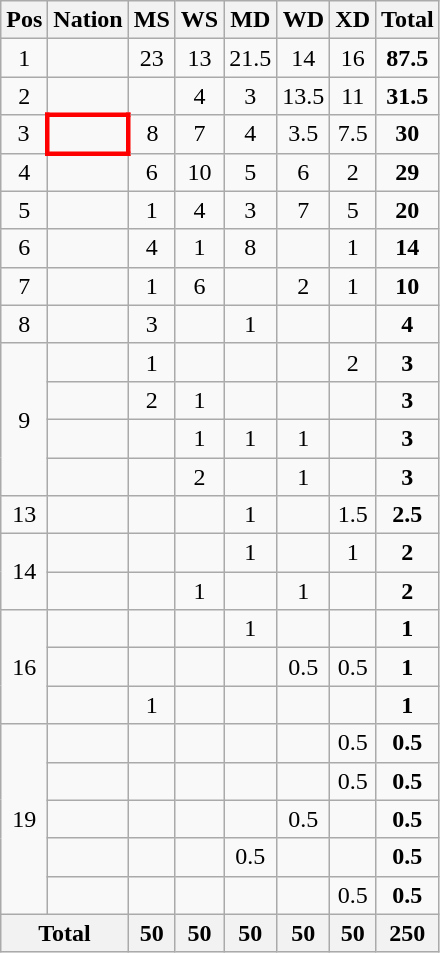<table class="wikitable" style="text-align:center">
<tr>
<th>Pos</th>
<th>Nation</th>
<th>MS</th>
<th>WS</th>
<th>MD</th>
<th>WD</th>
<th>XD</th>
<th>Total</th>
</tr>
<tr>
<td>1</td>
<td align=left></td>
<td>23</td>
<td>13</td>
<td>21.5</td>
<td>14</td>
<td>16</td>
<td><strong>87.5</strong></td>
</tr>
<tr>
<td>2</td>
<td align=left></td>
<td></td>
<td>4</td>
<td>3</td>
<td>13.5</td>
<td>11</td>
<td><strong>31.5</strong></td>
</tr>
<tr>
<td>3</td>
<td align="left" style="border: 3px solid red"><strong></strong></td>
<td>8</td>
<td>7</td>
<td>4</td>
<td>3.5</td>
<td>7.5</td>
<td><strong>30</strong></td>
</tr>
<tr>
<td>4</td>
<td align=left></td>
<td>6</td>
<td>10</td>
<td>5</td>
<td>6</td>
<td>2</td>
<td><strong>29</strong></td>
</tr>
<tr>
<td>5</td>
<td align=left></td>
<td>1</td>
<td>4</td>
<td>3</td>
<td>7</td>
<td>5</td>
<td><strong>20</strong></td>
</tr>
<tr>
<td>6</td>
<td align=left></td>
<td>4</td>
<td>1</td>
<td>8</td>
<td></td>
<td>1</td>
<td><strong>14</strong></td>
</tr>
<tr>
<td>7</td>
<td align=left></td>
<td>1</td>
<td>6</td>
<td></td>
<td>2</td>
<td>1</td>
<td><strong>10</strong></td>
</tr>
<tr>
<td>8</td>
<td align=left></td>
<td>3</td>
<td></td>
<td>1</td>
<td></td>
<td></td>
<td><strong>4</strong></td>
</tr>
<tr>
<td rowspan="4">9</td>
<td align=left></td>
<td>1</td>
<td></td>
<td></td>
<td></td>
<td>2</td>
<td><strong>3</strong></td>
</tr>
<tr>
<td align=left></td>
<td>2</td>
<td>1</td>
<td></td>
<td></td>
<td></td>
<td><strong>3</strong></td>
</tr>
<tr>
<td align=left></td>
<td></td>
<td>1</td>
<td>1</td>
<td>1</td>
<td></td>
<td><strong>3</strong></td>
</tr>
<tr>
<td align=left></td>
<td></td>
<td>2</td>
<td></td>
<td>1</td>
<td></td>
<td><strong>3</strong></td>
</tr>
<tr>
<td>13</td>
<td align=left></td>
<td></td>
<td></td>
<td>1</td>
<td></td>
<td>1.5</td>
<td><strong>2.5</strong></td>
</tr>
<tr>
<td rowspan="2">14</td>
<td align=left></td>
<td></td>
<td></td>
<td>1</td>
<td></td>
<td>1</td>
<td><strong>2</strong></td>
</tr>
<tr>
<td align=left></td>
<td></td>
<td>1</td>
<td></td>
<td>1</td>
<td></td>
<td><strong>2</strong></td>
</tr>
<tr>
<td rowspan="3">16</td>
<td align=left></td>
<td></td>
<td></td>
<td>1</td>
<td></td>
<td></td>
<td><strong>1</strong></td>
</tr>
<tr>
<td align=left></td>
<td></td>
<td></td>
<td></td>
<td>0.5</td>
<td>0.5</td>
<td><strong>1</strong></td>
</tr>
<tr>
<td align=left></td>
<td>1</td>
<td></td>
<td></td>
<td></td>
<td></td>
<td><strong>1</strong></td>
</tr>
<tr>
<td rowspan="5">19</td>
<td align=left></td>
<td></td>
<td></td>
<td></td>
<td></td>
<td>0.5</td>
<td><strong>0.5</strong></td>
</tr>
<tr>
<td align=left></td>
<td></td>
<td></td>
<td></td>
<td></td>
<td>0.5</td>
<td><strong>0.5</strong></td>
</tr>
<tr>
<td align=left></td>
<td></td>
<td></td>
<td></td>
<td>0.5</td>
<td></td>
<td><strong>0.5</strong></td>
</tr>
<tr>
<td align=left></td>
<td></td>
<td></td>
<td>0.5</td>
<td></td>
<td></td>
<td><strong>0.5</strong></td>
</tr>
<tr>
<td align=left></td>
<td></td>
<td></td>
<td></td>
<td></td>
<td>0.5</td>
<td><strong>0.5</strong></td>
</tr>
<tr>
<th colspan=2>Total</th>
<th>50</th>
<th>50</th>
<th>50</th>
<th>50</th>
<th>50</th>
<th><strong>250</strong></th>
</tr>
</table>
